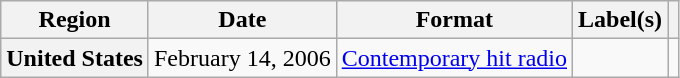<table class="wikitable plainrowheaders" border="1">
<tr>
<th scope="col">Region</th>
<th scope="col">Date</th>
<th scope="col">Format</th>
<th scope="col">Label(s)</th>
<th scope="col"></th>
</tr>
<tr>
<th scope="row">United States</th>
<td>February 14, 2006</td>
<td><a href='#'>Contemporary hit radio</a></td>
<td></td>
<td style="text-align:center;"></td>
</tr>
</table>
